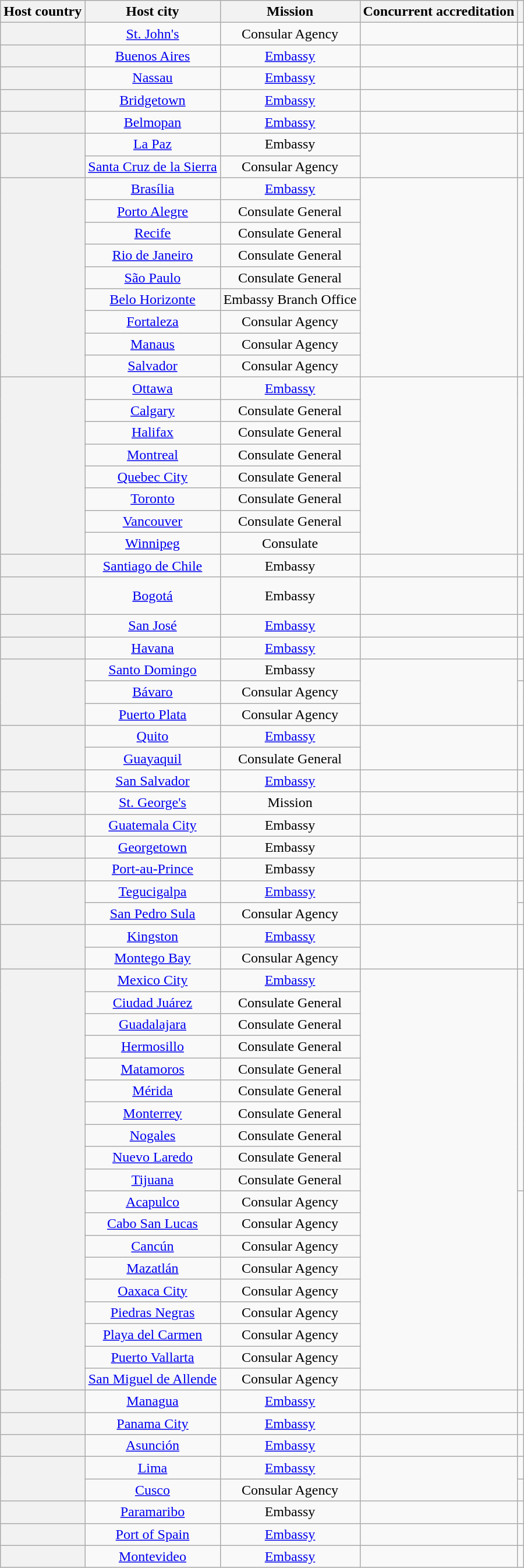<table class="wikitable plainrowheaders" style="text-align:center;">
<tr>
<th scope="col">Host country</th>
<th scope="col">Host city</th>
<th scope="col">Mission</th>
<th scope="col">Concurrent accreditation</th>
<th scope="col"></th>
</tr>
<tr>
<th scope="row"></th>
<td><a href='#'>St. John's</a></td>
<td>Consular Agency</td>
<td></td>
<td></td>
</tr>
<tr>
<th scope="row"></th>
<td><a href='#'>Buenos Aires</a></td>
<td><a href='#'>Embassy</a></td>
<td></td>
<td><br></td>
</tr>
<tr>
<th scope="row"></th>
<td><a href='#'>Nassau</a></td>
<td><a href='#'>Embassy</a></td>
<td></td>
<td></td>
</tr>
<tr>
<th scope="row"></th>
<td><a href='#'>Bridgetown</a></td>
<td><a href='#'>Embassy</a></td>
<td></td>
<td></td>
</tr>
<tr>
<th scope="row"></th>
<td><a href='#'>Belmopan</a></td>
<td><a href='#'>Embassy</a></td>
<td></td>
<td></td>
</tr>
<tr>
<th rowspan="2" scope="row"></th>
<td><a href='#'>La Paz</a></td>
<td>Embassy</td>
<td rowspan="2"></td>
<td rowspan="2"></td>
</tr>
<tr>
<td><a href='#'>Santa Cruz de la Sierra</a></td>
<td>Consular Agency</td>
</tr>
<tr>
<th rowspan="9" scope="row"></th>
<td><a href='#'>Brasília</a></td>
<td><a href='#'>Embassy</a></td>
<td rowspan="9"></td>
<td rowspan="9"><br><br></td>
</tr>
<tr>
<td><a href='#'>Porto Alegre</a></td>
<td>Consulate General</td>
</tr>
<tr>
<td><a href='#'>Recife</a></td>
<td>Consulate General</td>
</tr>
<tr>
<td><a href='#'>Rio de Janeiro</a></td>
<td>Consulate General</td>
</tr>
<tr>
<td><a href='#'>São Paulo</a></td>
<td>Consulate General</td>
</tr>
<tr>
<td><a href='#'>Belo Horizonte</a></td>
<td>Embassy Branch Office</td>
</tr>
<tr>
<td><a href='#'>Fortaleza</a></td>
<td>Consular Agency</td>
</tr>
<tr>
<td><a href='#'>Manaus</a></td>
<td>Consular Agency</td>
</tr>
<tr>
<td><a href='#'>Salvador</a></td>
<td>Consular Agency</td>
</tr>
<tr>
<th rowspan="8" scope="row"></th>
<td><a href='#'>Ottawa</a></td>
<td><a href='#'>Embassy</a></td>
<td rowspan="8"></td>
<td rowspan="8"><br></td>
</tr>
<tr>
<td><a href='#'>Calgary</a></td>
<td>Consulate General</td>
</tr>
<tr>
<td><a href='#'>Halifax</a></td>
<td>Consulate General</td>
</tr>
<tr>
<td><a href='#'>Montreal</a></td>
<td>Consulate General</td>
</tr>
<tr>
<td><a href='#'>Quebec City</a></td>
<td>Consulate General</td>
</tr>
<tr>
<td><a href='#'>Toronto</a></td>
<td>Consulate General</td>
</tr>
<tr>
<td><a href='#'>Vancouver</a></td>
<td>Consulate General</td>
</tr>
<tr>
<td><a href='#'>Winnipeg</a></td>
<td>Consulate</td>
</tr>
<tr>
<th scope="row"></th>
<td><a href='#'>Santiago de Chile</a></td>
<td>Embassy</td>
<td></td>
<td><br></td>
</tr>
<tr>
<th scope="row"></th>
<td><a href='#'>Bogotá</a></td>
<td>Embassy</td>
<td></td>
<td><br><br></td>
</tr>
<tr>
<th scope="row"></th>
<td><a href='#'>San José</a></td>
<td><a href='#'>Embassy</a></td>
<td></td>
<td><br></td>
</tr>
<tr>
<th scope="row"></th>
<td><a href='#'>Havana</a></td>
<td><a href='#'>Embassy</a></td>
<td></td>
<td><br></td>
</tr>
<tr>
<th rowspan="3" scope="row"></th>
<td><a href='#'>Santo Domingo</a></td>
<td>Embassy</td>
<td rowspan="3"></td>
<td></td>
</tr>
<tr>
<td><a href='#'>Bávaro</a></td>
<td>Consular Agency</td>
<td rowspan="2"></td>
</tr>
<tr>
<td><a href='#'>Puerto Plata</a></td>
<td>Consular Agency</td>
</tr>
<tr>
<th rowspan="2" scope="row"></th>
<td><a href='#'>Quito</a></td>
<td><a href='#'>Embassy</a></td>
<td rowspan="2"></td>
<td rowspan="2"><br></td>
</tr>
<tr>
<td><a href='#'>Guayaquil</a></td>
<td>Consulate General</td>
</tr>
<tr>
<th scope="row"></th>
<td><a href='#'>San Salvador</a></td>
<td><a href='#'>Embassy</a></td>
<td></td>
<td><br></td>
</tr>
<tr>
<th scope="row"></th>
<td><a href='#'>St. George's</a></td>
<td>Mission</td>
<td></td>
<td></td>
</tr>
<tr>
<th scope="row"></th>
<td><a href='#'>Guatemala City</a></td>
<td>Embassy</td>
<td></td>
<td><br></td>
</tr>
<tr>
<th scope="row"></th>
<td><a href='#'>Georgetown</a></td>
<td>Embassy</td>
<td></td>
<td></td>
</tr>
<tr>
<th scope="row"></th>
<td><a href='#'>Port-au-Prince</a></td>
<td>Embassy</td>
<td></td>
<td></td>
</tr>
<tr>
<th rowspan="2" scope="row"></th>
<td><a href='#'>Tegucigalpa</a></td>
<td><a href='#'>Embassy</a></td>
<td rowspan="2"></td>
<td><br></td>
</tr>
<tr>
<td><a href='#'>San Pedro Sula</a></td>
<td>Consular Agency</td>
<td></td>
</tr>
<tr>
<th rowspan="2" scope="row"></th>
<td><a href='#'>Kingston</a></td>
<td><a href='#'>Embassy</a></td>
<td rowspan="2"></td>
<td rowspan="2"><br></td>
</tr>
<tr>
<td><a href='#'>Montego Bay</a></td>
<td>Consular Agency</td>
</tr>
<tr>
<th rowspan="19" scope="row"></th>
<td><a href='#'>Mexico City</a></td>
<td><a href='#'>Embassy</a></td>
<td rowspan="19"></td>
<td rowspan="10"></td>
</tr>
<tr>
<td><a href='#'>Ciudad Juárez</a></td>
<td>Consulate General</td>
</tr>
<tr>
<td><a href='#'>Guadalajara</a></td>
<td>Consulate General</td>
</tr>
<tr>
<td><a href='#'>Hermosillo</a></td>
<td>Consulate General</td>
</tr>
<tr>
<td><a href='#'>Matamoros</a></td>
<td>Consulate General</td>
</tr>
<tr>
<td><a href='#'>Mérida</a></td>
<td>Consulate General</td>
</tr>
<tr>
<td><a href='#'>Monterrey</a></td>
<td>Consulate General</td>
</tr>
<tr>
<td><a href='#'>Nogales</a></td>
<td>Consulate General</td>
</tr>
<tr>
<td><a href='#'>Nuevo Laredo</a></td>
<td>Consulate General</td>
</tr>
<tr>
<td><a href='#'>Tijuana</a></td>
<td>Consulate General</td>
</tr>
<tr>
<td><a href='#'>Acapulco</a></td>
<td>Consular Agency</td>
<td rowspan="9"></td>
</tr>
<tr>
<td><a href='#'>Cabo San Lucas</a></td>
<td>Consular Agency</td>
</tr>
<tr>
<td><a href='#'>Cancún</a></td>
<td>Consular Agency</td>
</tr>
<tr>
<td><a href='#'>Mazatlán</a></td>
<td>Consular Agency</td>
</tr>
<tr>
<td><a href='#'>Oaxaca City</a></td>
<td>Consular Agency</td>
</tr>
<tr>
<td><a href='#'>Piedras Negras</a></td>
<td>Consular Agency</td>
</tr>
<tr>
<td><a href='#'>Playa del Carmen</a></td>
<td>Consular Agency</td>
</tr>
<tr>
<td><a href='#'>Puerto Vallarta</a></td>
<td>Consular Agency</td>
</tr>
<tr>
<td><a href='#'>San Miguel de Allende</a></td>
<td>Consular Agency</td>
</tr>
<tr>
<th scope="row"></th>
<td><a href='#'>Managua</a></td>
<td><a href='#'>Embassy</a></td>
<td></td>
<td><br></td>
</tr>
<tr>
<th scope="row"></th>
<td><a href='#'>Panama City</a></td>
<td><a href='#'>Embassy</a></td>
<td></td>
<td></td>
</tr>
<tr>
<th scope="row"></th>
<td><a href='#'>Asunción</a></td>
<td><a href='#'>Embassy</a></td>
<td></td>
<td><br></td>
</tr>
<tr>
<th rowspan="2" scope="row"></th>
<td><a href='#'>Lima</a></td>
<td><a href='#'>Embassy</a></td>
<td rowspan="2"></td>
<td><br></td>
</tr>
<tr>
<td><a href='#'>Cusco</a></td>
<td>Consular Agency</td>
<td></td>
</tr>
<tr>
<th scope="row"></th>
<td><a href='#'>Paramaribo</a></td>
<td>Embassy</td>
<td></td>
<td></td>
</tr>
<tr>
<th scope="row"></th>
<td><a href='#'>Port of Spain</a></td>
<td><a href='#'>Embassy</a></td>
<td></td>
<td></td>
</tr>
<tr>
<th scope="row"></th>
<td><a href='#'>Montevideo</a></td>
<td><a href='#'>Embassy</a></td>
<td></td>
<td><br></td>
</tr>
</table>
